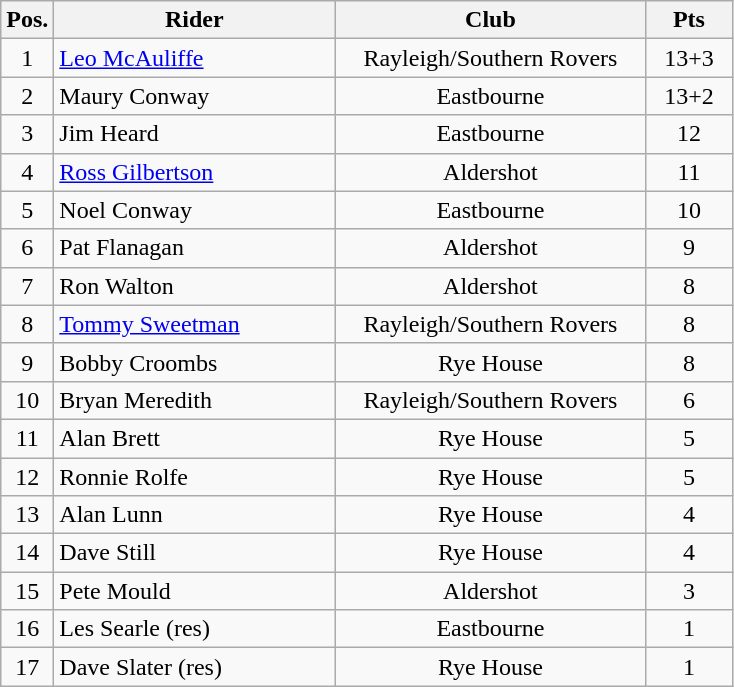<table class=wikitable>
<tr>
<th width=25px>Pos.</th>
<th width=180px>Rider</th>
<th width=200px>Club</th>
<th width=50px>Pts</th>
</tr>
<tr align=center >
<td>1</td>
<td align=left><a href='#'>Leo McAuliffe</a></td>
<td>Rayleigh/Southern Rovers</td>
<td>13+3</td>
</tr>
<tr align=center>
<td>2</td>
<td align=left>Maury Conway</td>
<td>Eastbourne</td>
<td>13+2</td>
</tr>
<tr align=center>
<td>3</td>
<td align=left>Jim Heard</td>
<td>Eastbourne</td>
<td>12</td>
</tr>
<tr align=center>
<td>4</td>
<td align=left><a href='#'>Ross Gilbertson</a></td>
<td>Aldershot</td>
<td>11</td>
</tr>
<tr align=center>
<td>5</td>
<td align=left>Noel Conway</td>
<td>Eastbourne</td>
<td>10</td>
</tr>
<tr align=center>
<td>6</td>
<td align=left>Pat Flanagan</td>
<td>Aldershot</td>
<td>9</td>
</tr>
<tr align=center>
<td>7</td>
<td align=left>Ron Walton</td>
<td>Aldershot</td>
<td>8</td>
</tr>
<tr align=center>
<td>8</td>
<td align=left><a href='#'>Tommy Sweetman</a></td>
<td>Rayleigh/Southern Rovers</td>
<td>8</td>
</tr>
<tr align=center>
<td>9</td>
<td align=left>Bobby Croombs</td>
<td>Rye House</td>
<td>8</td>
</tr>
<tr align=center>
<td>10</td>
<td align=left>Bryan Meredith</td>
<td>Rayleigh/Southern Rovers</td>
<td>6</td>
</tr>
<tr align=center>
<td>11</td>
<td align=left>Alan Brett</td>
<td>Rye House</td>
<td>5</td>
</tr>
<tr align=center>
<td>12</td>
<td align=left>Ronnie Rolfe</td>
<td>Rye House</td>
<td>5</td>
</tr>
<tr align=center>
<td>13</td>
<td align=left>Alan Lunn</td>
<td>Rye House</td>
<td>4</td>
</tr>
<tr align=center>
<td>14</td>
<td align=left>Dave Still</td>
<td>Rye House</td>
<td>4</td>
</tr>
<tr align=center>
<td>15</td>
<td align=left>Pete Mould</td>
<td>Aldershot</td>
<td>3</td>
</tr>
<tr align=center>
<td>16</td>
<td align=left>Les Searle (res)</td>
<td>Eastbourne</td>
<td>1</td>
</tr>
<tr align=center>
<td>17</td>
<td align=left>Dave Slater (res)</td>
<td>Rye House</td>
<td>1</td>
</tr>
</table>
